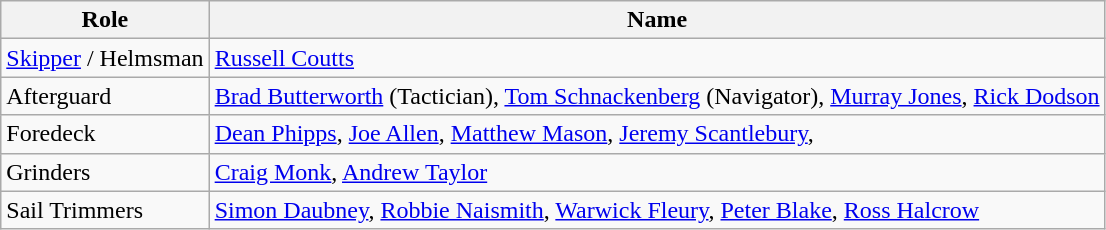<table class="wikitable">
<tr>
<th>Role</th>
<th>Name</th>
</tr>
<tr>
<td><a href='#'>Skipper</a> / Helmsman</td>
<td><a href='#'>Russell Coutts</a></td>
</tr>
<tr>
<td>Afterguard</td>
<td><a href='#'>Brad Butterworth</a> (Tactician), <a href='#'>Tom Schnackenberg</a> (Navigator), <a href='#'>Murray Jones</a>, <a href='#'>Rick Dodson</a></td>
</tr>
<tr>
<td>Foredeck</td>
<td><a href='#'>Dean Phipps</a>, <a href='#'>Joe Allen</a>, <a href='#'>Matthew Mason</a>, <a href='#'>Jeremy Scantlebury</a>,</td>
</tr>
<tr>
<td>Grinders</td>
<td><a href='#'>Craig Monk</a>, <a href='#'>Andrew Taylor</a></td>
</tr>
<tr>
<td>Sail Trimmers</td>
<td><a href='#'>Simon Daubney</a>, <a href='#'>Robbie Naismith</a>, <a href='#'>Warwick Fleury</a>, <a href='#'>Peter Blake</a>, <a href='#'>Ross Halcrow</a></td>
</tr>
</table>
